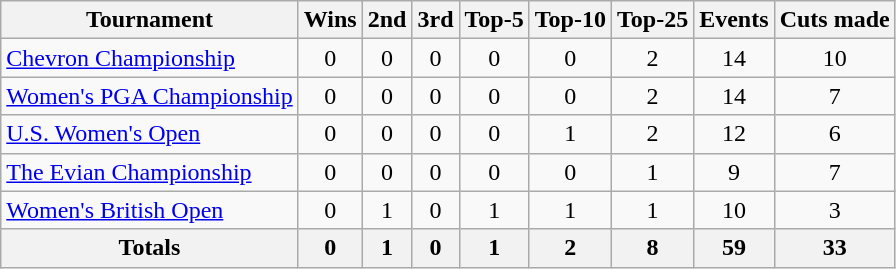<table class=wikitable style=text-align:center>
<tr>
<th>Tournament</th>
<th>Wins</th>
<th>2nd</th>
<th>3rd</th>
<th>Top-5</th>
<th>Top-10</th>
<th>Top-25</th>
<th>Events</th>
<th>Cuts made</th>
</tr>
<tr>
<td align=left><a href='#'>Chevron Championship</a></td>
<td>0</td>
<td>0</td>
<td>0</td>
<td>0</td>
<td>0</td>
<td>2</td>
<td>14</td>
<td>10</td>
</tr>
<tr>
<td align=left><a href='#'>Women's PGA Championship</a></td>
<td>0</td>
<td>0</td>
<td>0</td>
<td>0</td>
<td>0</td>
<td>2</td>
<td>14</td>
<td>7</td>
</tr>
<tr>
<td align=left><a href='#'>U.S. Women's Open</a></td>
<td>0</td>
<td>0</td>
<td>0</td>
<td>0</td>
<td>1</td>
<td>2</td>
<td>12</td>
<td>6</td>
</tr>
<tr>
<td align=left><a href='#'>The Evian Championship</a></td>
<td>0</td>
<td>0</td>
<td>0</td>
<td>0</td>
<td>0</td>
<td>1</td>
<td>9</td>
<td>7</td>
</tr>
<tr>
<td align=left><a href='#'>Women's British Open</a></td>
<td>0</td>
<td>1</td>
<td>0</td>
<td>1</td>
<td>1</td>
<td>1</td>
<td>10</td>
<td>3</td>
</tr>
<tr>
<th>Totals</th>
<th>0</th>
<th>1</th>
<th>0</th>
<th>1</th>
<th>2</th>
<th>8</th>
<th>59</th>
<th>33</th>
</tr>
</table>
